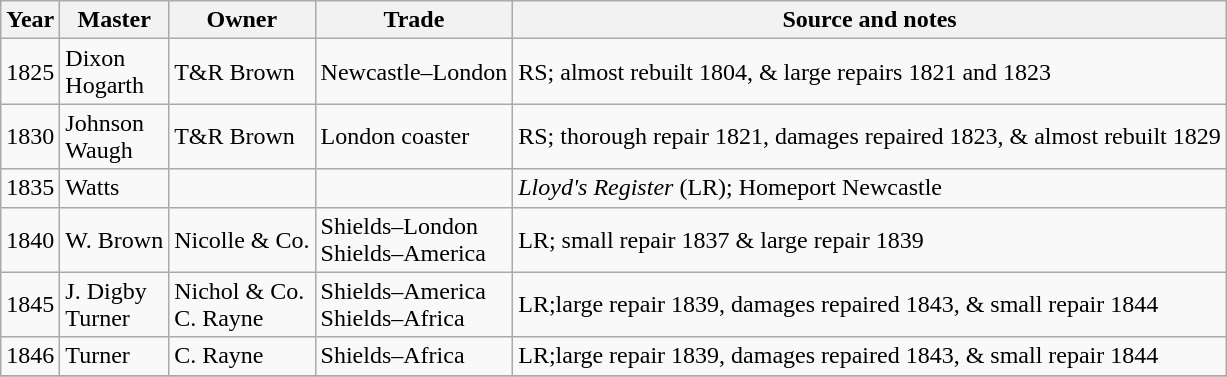<table class="sortable wikitable">
<tr>
<th>Year</th>
<th>Master</th>
<th>Owner</th>
<th>Trade</th>
<th>Source and notes</th>
</tr>
<tr>
<td>1825</td>
<td>Dixon<br>Hogarth</td>
<td>T&R Brown</td>
<td>Newcastle–London</td>
<td>RS; almost rebuilt 1804, & large repairs 1821 and 1823</td>
</tr>
<tr>
<td>1830</td>
<td>Johnson<br>Waugh</td>
<td>T&R Brown</td>
<td>London coaster</td>
<td>RS; thorough repair 1821, damages repaired 1823, & almost rebuilt 1829</td>
</tr>
<tr>
<td>1835</td>
<td>Watts</td>
<td></td>
<td></td>
<td><em>Lloyd's Register</em> (LR); Homeport Newcastle</td>
</tr>
<tr>
<td>1840</td>
<td>W. Brown</td>
<td>Nicolle & Co.</td>
<td>Shields–London<br>Shields–America</td>
<td>LR; small repair 1837 & large repair 1839</td>
</tr>
<tr>
<td>1845</td>
<td>J. Digby<br>Turner</td>
<td>Nichol & Co.<br>C. Rayne</td>
<td>Shields–America<br>Shields–Africa</td>
<td>LR;large repair 1839, damages repaired 1843, & small repair 1844</td>
</tr>
<tr>
<td>1846</td>
<td>Turner</td>
<td>C. Rayne</td>
<td>Shields–Africa</td>
<td>LR;large repair 1839, damages repaired 1843, & small repair 1844</td>
</tr>
<tr>
</tr>
</table>
